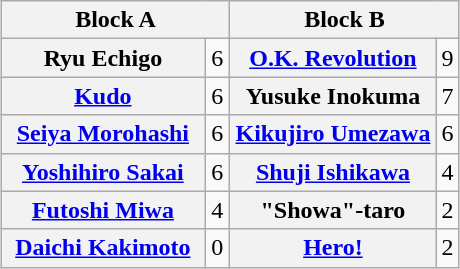<table class="wikitable" style="margin: 1em auto 1em auto;text-align:center">
<tr>
<th colspan="2" style="width:50%">Block A</th>
<th colspan="2" style="width:50%">Block B</th>
</tr>
<tr>
<th>Ryu Echigo</th>
<td>6</td>
<th><a href='#'>O.K. Revolution</a></th>
<td>9</td>
</tr>
<tr>
<th><a href='#'>Kudo</a></th>
<td>6</td>
<th>Yusuke Inokuma</th>
<td>7</td>
</tr>
<tr>
<th><a href='#'>Seiya Morohashi</a></th>
<td>6</td>
<th><a href='#'>Kikujiro Umezawa</a></th>
<td>6</td>
</tr>
<tr>
<th><a href='#'>Yoshihiro Sakai</a></th>
<td>6</td>
<th><a href='#'>Shuji Ishikawa</a></th>
<td>4</td>
</tr>
<tr>
<th><a href='#'>Futoshi Miwa</a></th>
<td>4</td>
<th>"Showa"-taro</th>
<td>2</td>
</tr>
<tr>
<th><a href='#'>Daichi Kakimoto</a></th>
<td>0</td>
<th><a href='#'>Hero!</a></th>
<td>2</td>
</tr>
</table>
